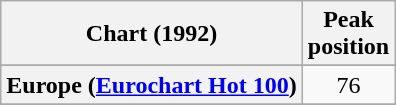<table class="wikitable sortable plainrowheaders" style="text-align:center">
<tr>
<th>Chart (1992)</th>
<th>Peak<br>position</th>
</tr>
<tr>
</tr>
<tr>
<th scope="row">Europe (<a href='#'>Eurochart Hot 100</a>)</th>
<td>76</td>
</tr>
<tr>
</tr>
<tr>
</tr>
<tr>
</tr>
<tr>
</tr>
</table>
